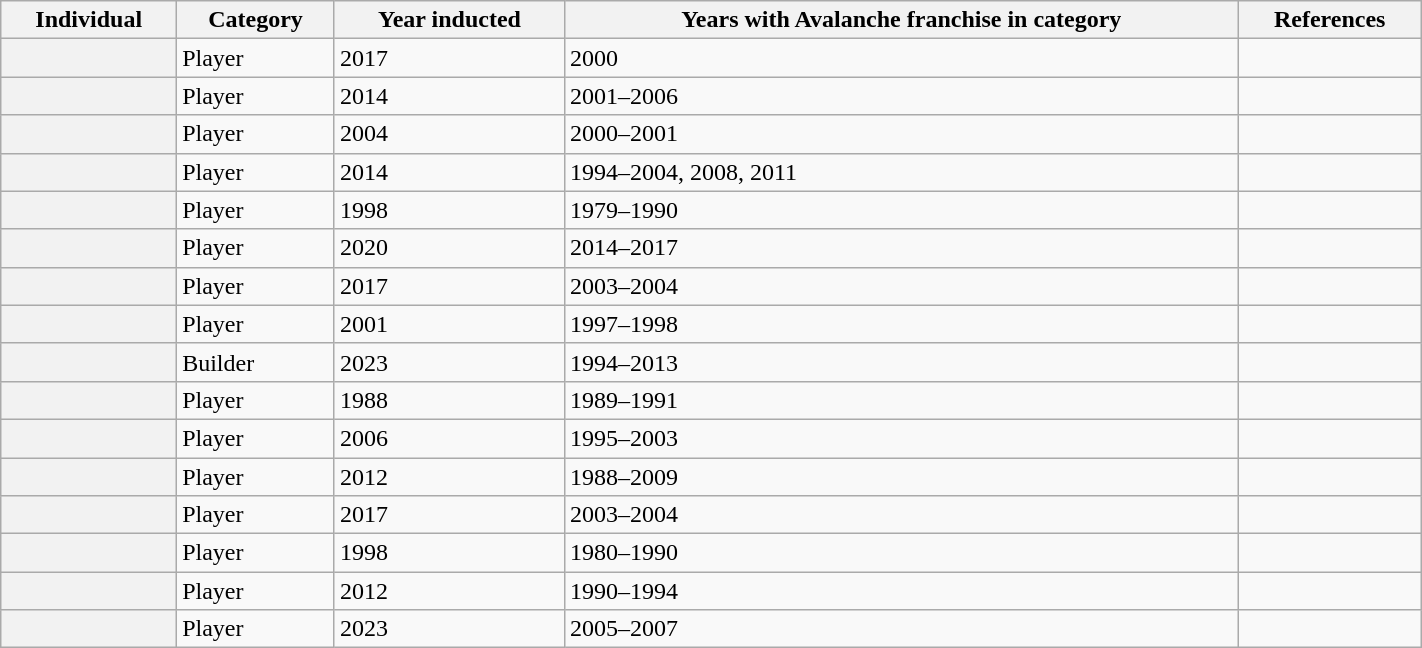<table class="wikitable sortable" width="75%">
<tr>
<th scope="col">Individual</th>
<th scope="col">Category</th>
<th scope="col">Year inducted</th>
<th scope="col">Years with Avalanche franchise in category</th>
<th scope="col" class="unsortable">References</th>
</tr>
<tr>
<th scope="row"></th>
<td>Player</td>
<td>2017</td>
<td>2000</td>
<td></td>
</tr>
<tr>
<th scope="row"></th>
<td>Player</td>
<td>2014</td>
<td>2001–2006</td>
<td></td>
</tr>
<tr>
<th scope="row"></th>
<td>Player</td>
<td>2004</td>
<td>2000–2001</td>
<td></td>
</tr>
<tr>
<th scope="row"></th>
<td>Player</td>
<td>2014</td>
<td>1994–2004, 2008, 2011</td>
<td></td>
</tr>
<tr>
<th scope="row"></th>
<td>Player</td>
<td>1998</td>
<td>1979–1990</td>
<td></td>
</tr>
<tr>
<th scope="row"></th>
<td>Player</td>
<td>2020</td>
<td>2014–2017</td>
<td></td>
</tr>
<tr>
<th scope="row"></th>
<td>Player</td>
<td>2017</td>
<td>2003–2004</td>
<td></td>
</tr>
<tr>
<th scope="row"></th>
<td>Player</td>
<td>2001</td>
<td>1997–1998</td>
<td></td>
</tr>
<tr>
<th scope="row"></th>
<td>Builder</td>
<td>2023</td>
<td>1994–2013</td>
<td></td>
</tr>
<tr>
<th scope="row"></th>
<td>Player</td>
<td>1988</td>
<td>1989–1991</td>
<td></td>
</tr>
<tr>
<th scope="row"></th>
<td>Player</td>
<td>2006</td>
<td>1995–2003</td>
<td></td>
</tr>
<tr>
<th scope="row"></th>
<td>Player</td>
<td>2012</td>
<td>1988–2009</td>
<td></td>
</tr>
<tr>
<th scope="row"></th>
<td>Player</td>
<td>2017</td>
<td>2003–2004</td>
<td></td>
</tr>
<tr>
<th scope="row"></th>
<td>Player</td>
<td>1998</td>
<td>1980–1990</td>
<td></td>
</tr>
<tr>
<th scope="row"></th>
<td>Player</td>
<td>2012</td>
<td>1990–1994</td>
<td></td>
</tr>
<tr>
<th scope="row"></th>
<td>Player</td>
<td>2023</td>
<td>2005–2007</td>
<td></td>
</tr>
</table>
